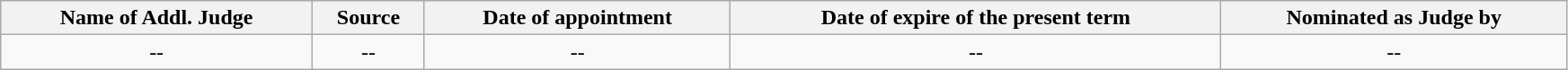<table class="wikitable static-row-numbers static-row-header" style="text-align:center" width="92%">
<tr>
<th>Name of Addl. Judge</th>
<th>Source</th>
<th>Date of appointment</th>
<th>Date of expire of the present term</th>
<th>Nominated as Judge by</th>
</tr>
<tr>
<td>--</td>
<td>--</td>
<td>--</td>
<td>--</td>
<td>--</td>
</tr>
</table>
